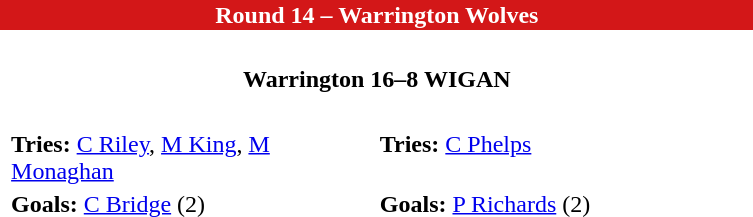<table class="toccolours collapsible collapsed" border="0" align="right" width="40%" style="margin:1em;">
<tr>
<th colspan=2 style="background:#D31718; color:#FFFFFF;">Round 14 – Warrington Wolves</th>
</tr>
<tr>
<td><br><table border=0 width=100%>
<tr>
<th colspan=2>Warrington 16–8 WIGAN</th>
</tr>
<tr>
<td><br><table border="0" width="100%">
<tr>
<td width="50%" style="vertical-align:top;"><strong>Tries:</strong> <a href='#'>C Riley</a>, <a href='#'>M King</a>, <a href='#'>M Monaghan</a></td>
<td width="50%" style="vertical-align:top;"><strong>Tries:</strong> <a href='#'>C Phelps</a></td>
</tr>
<tr>
<td width="50%" style="vertical-align:top;"><strong>Goals:</strong> <a href='#'>C Bridge</a> (2)</td>
<td width="50%" style="vertical-align:top;"><strong>Goals:</strong> <a href='#'>P Richards</a> (2)</td>
</tr>
</table>
</td>
</tr>
</table>
</td>
</tr>
</table>
